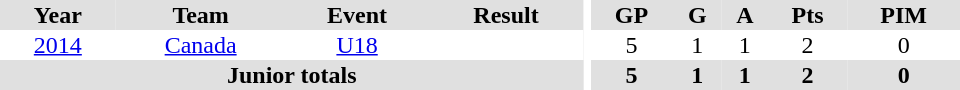<table border="0" cellpadding="1" cellspacing="0" ID="Table3" style="text-align:center; width:40em">
<tr ALIGN="center" bgcolor="#e0e0e0">
<th>Year</th>
<th>Team</th>
<th>Event</th>
<th>Result</th>
<th rowspan="99" bgcolor="#ffffff"></th>
<th>GP</th>
<th>G</th>
<th>A</th>
<th>Pts</th>
<th>PIM</th>
</tr>
<tr>
<td><a href='#'>2014</a></td>
<td><a href='#'>Canada</a></td>
<td><a href='#'>U18</a></td>
<td></td>
<td>5</td>
<td>1</td>
<td>1</td>
<td>2</td>
<td>0</td>
</tr>
<tr bgcolor="#e0e0e0">
<th colspan="4">Junior totals</th>
<th>5</th>
<th>1</th>
<th>1</th>
<th>2</th>
<th>0</th>
</tr>
</table>
